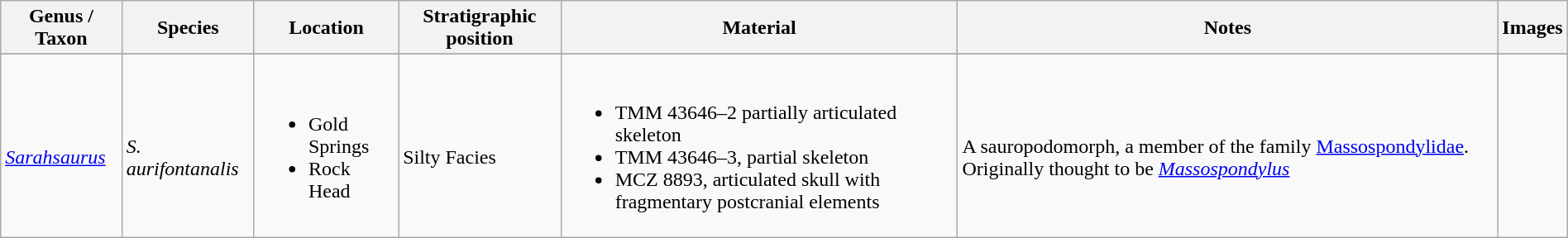<table class="wikitable" align="center" width="100%">
<tr>
<th>Genus / Taxon</th>
<th>Species</th>
<th>Location</th>
<th>Stratigraphic position</th>
<th>Material</th>
<th>Notes</th>
<th>Images</th>
</tr>
<tr>
</tr>
<tr>
<td><br><em><a href='#'>Sarahsaurus</a></em></td>
<td><br><em>S. aurifontanalis</em></td>
<td><br><ul><li>Gold Springs</li><li>Rock Head</li></ul></td>
<td><br>Silty Facies</td>
<td><br><ul><li>TMM 43646–2 partially articulated skeleton</li><li>TMM 43646–3, partial skeleton</li><li>MCZ 8893, articulated skull with fragmentary postcranial elements</li></ul></td>
<td><br>A sauropodomorph, a member of the family <a href='#'>Massospondylidae</a>. Originally thought to be <em><a href='#'>Massospondylus</a></em></td>
<td><br></td>
</tr>
</table>
